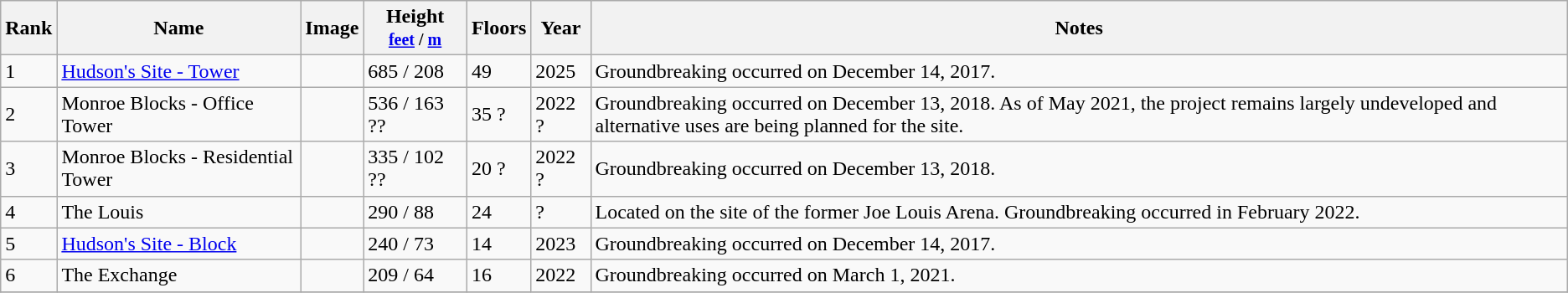<table class="wikitable sortable">
<tr>
<th>Rank</th>
<th>Name</th>
<th>Image</th>
<th width="75px">Height<br><small><a href='#'>feet</a> / <a href='#'>m</a></small></th>
<th>Floors</th>
<th>Year</th>
<th>Notes</th>
</tr>
<tr>
<td>1</td>
<td><a href='#'>Hudson's Site - Tower</a></td>
<td></td>
<td>685 / 208 </td>
<td>49</td>
<td>2025</td>
<td>Groundbreaking occurred on December 14, 2017.</td>
</tr>
<tr>
<td>2</td>
<td>Monroe Blocks - Office Tower</td>
<td></td>
<td>536 / 163 ??</td>
<td>35 ?</td>
<td>2022 ?</td>
<td>Groundbreaking occurred on December 13, 2018.  As of May 2021, the project remains largely undeveloped and alternative uses are being planned for the site.</td>
</tr>
<tr>
<td>3</td>
<td>Monroe Blocks - Residential Tower</td>
<td></td>
<td>335 / 102 ??</td>
<td>20 ?</td>
<td>2022 ?</td>
<td>Groundbreaking occurred on December 13, 2018.</td>
</tr>
<tr>
<td>4</td>
<td>The Louis</td>
<td></td>
<td>290 / 88</td>
<td>24</td>
<td>?</td>
<td>Located on the site of the former Joe Louis Arena. Groundbreaking occurred in February 2022.</td>
</tr>
<tr>
<td>5</td>
<td><a href='#'>Hudson's Site - Block</a></td>
<td></td>
<td>240 / 73</td>
<td>14</td>
<td>2023</td>
<td>Groundbreaking occurred on December 14, 2017.</td>
</tr>
<tr>
<td>6</td>
<td>The Exchange </td>
<td></td>
<td>209 / 64</td>
<td>16</td>
<td>2022</td>
<td>Groundbreaking occurred on March 1, 2021.</td>
</tr>
<tr>
</tr>
</table>
